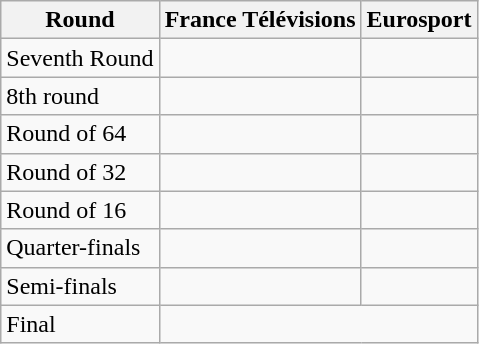<table class="wikitable">
<tr>
<th>Round</th>
<th>France Télévisions</th>
<th>Eurosport</th>
</tr>
<tr>
<td>Seventh Round</td>
<td></td>
<td></td>
</tr>
<tr>
<td>8th round</td>
<td></td>
<td></td>
</tr>
<tr>
<td>Round of 64</td>
<td></td>
<td></td>
</tr>
<tr>
<td>Round of 32</td>
<td></td>
<td></td>
</tr>
<tr>
<td>Round of 16</td>
<td></td>
<td></td>
</tr>
<tr>
<td>Quarter-finals</td>
<td></td>
<td></td>
</tr>
<tr>
<td>Semi-finals</td>
<td></td>
<td></td>
</tr>
<tr>
<td>Final</td>
<td colspan=2 align=center></td>
</tr>
</table>
